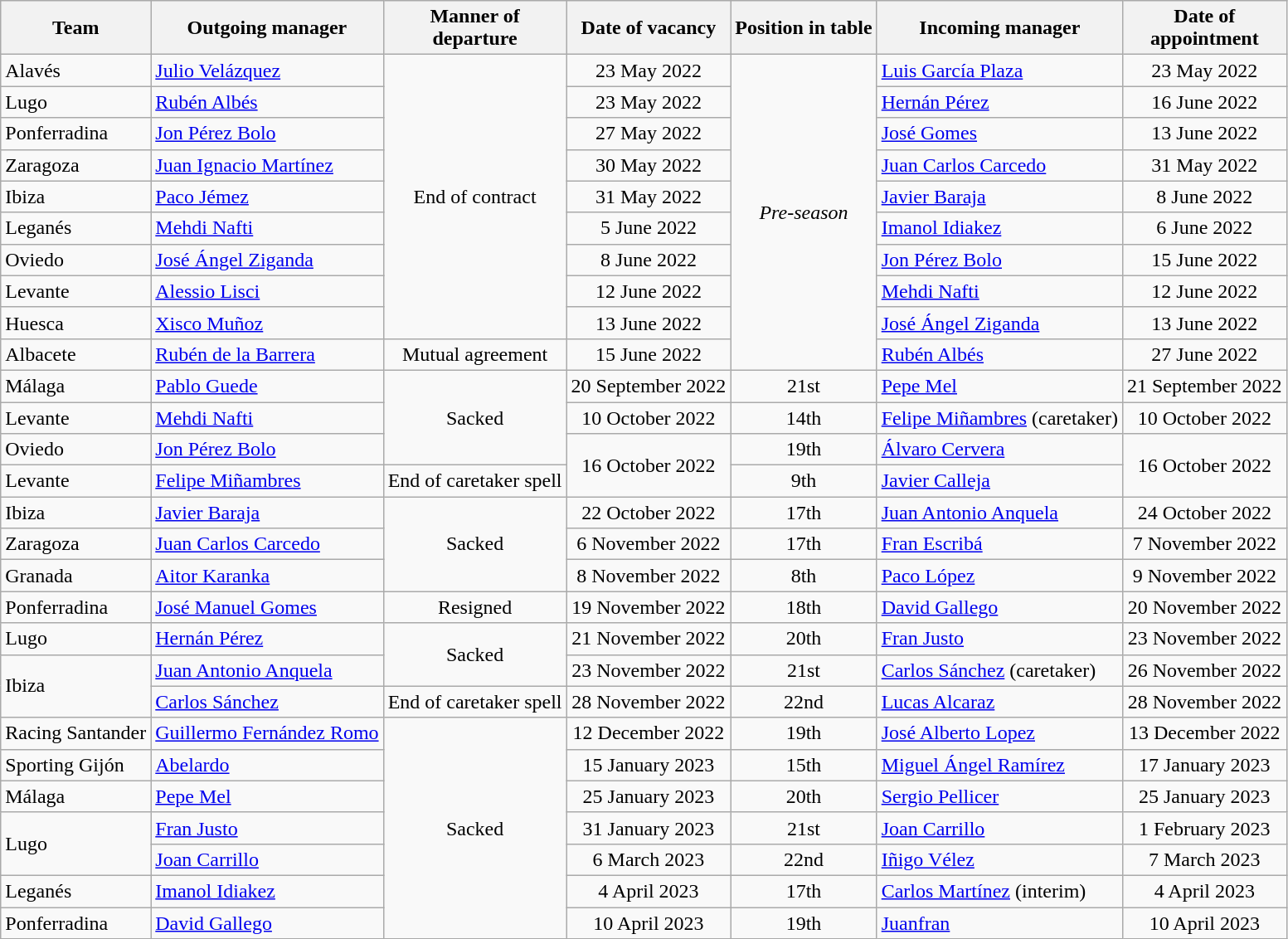<table class="wikitable sortable">
<tr>
<th>Team</th>
<th>Outgoing manager</th>
<th>Manner of<br>departure</th>
<th>Date of vacancy</th>
<th>Position in table</th>
<th>Incoming manager</th>
<th>Date of<br>appointment</th>
</tr>
<tr>
<td>Alavés</td>
<td> <a href='#'>Julio Velázquez</a></td>
<td align=center rowspan=9>End of contract</td>
<td align=center>23 May 2022</td>
<td align=center rowspan=10><em>Pre-season</em></td>
<td> <a href='#'>Luis García Plaza</a></td>
<td align=center>23 May 2022</td>
</tr>
<tr>
<td>Lugo</td>
<td> <a href='#'>Rubén Albés</a></td>
<td align=center>23 May 2022</td>
<td> <a href='#'>Hernán Pérez</a></td>
<td align=center>16 June 2022</td>
</tr>
<tr>
<td>Ponferradina</td>
<td> <a href='#'>Jon Pérez Bolo</a></td>
<td align=center>27 May 2022</td>
<td> <a href='#'>José Gomes</a></td>
<td align=center>13 June 2022</td>
</tr>
<tr>
<td>Zaragoza</td>
<td> <a href='#'>Juan Ignacio Martínez</a></td>
<td align=center>30 May 2022</td>
<td> <a href='#'>Juan Carlos Carcedo</a></td>
<td align=center>31 May 2022</td>
</tr>
<tr>
<td>Ibiza</td>
<td> <a href='#'>Paco Jémez</a></td>
<td align=center>31 May 2022</td>
<td> <a href='#'>Javier Baraja</a></td>
<td align=center>8 June 2022</td>
</tr>
<tr>
<td>Leganés</td>
<td> <a href='#'>Mehdi Nafti</a></td>
<td align=center>5 June 2022</td>
<td> <a href='#'>Imanol Idiakez</a></td>
<td align=center>6 June 2022</td>
</tr>
<tr>
<td>Oviedo</td>
<td> <a href='#'>José Ángel Ziganda</a></td>
<td align=center>8 June 2022</td>
<td> <a href='#'>Jon Pérez Bolo</a></td>
<td align=center>15 June 2022</td>
</tr>
<tr>
<td>Levante</td>
<td> <a href='#'>Alessio Lisci</a></td>
<td align=center>12 June 2022</td>
<td> <a href='#'>Mehdi Nafti</a></td>
<td align=center>12 June 2022</td>
</tr>
<tr>
<td>Huesca</td>
<td> <a href='#'>Xisco Muñoz</a></td>
<td align=center>13 June 2022</td>
<td> <a href='#'>José Ángel Ziganda</a></td>
<td align=center>13 June 2022</td>
</tr>
<tr>
<td>Albacete</td>
<td> <a href='#'>Rubén de la Barrera</a></td>
<td align=center>Mutual agreement</td>
<td align=center>15 June 2022</td>
<td> <a href='#'>Rubén Albés</a></td>
<td align=center>27 June 2022</td>
</tr>
<tr>
<td>Málaga</td>
<td> <a href='#'>Pablo Guede</a></td>
<td align=center rowspan=3>Sacked</td>
<td align=center>20 September 2022</td>
<td align=center>21st</td>
<td> <a href='#'>Pepe Mel</a></td>
<td align=center>21 September 2022</td>
</tr>
<tr>
<td>Levante</td>
<td> <a href='#'>Mehdi Nafti</a></td>
<td align=center>10 October 2022</td>
<td align=center>14th</td>
<td> <a href='#'>Felipe Miñambres</a> (caretaker)</td>
<td align=center>10 October 2022</td>
</tr>
<tr>
<td>Oviedo</td>
<td> <a href='#'>Jon Pérez Bolo</a></td>
<td align=center rowspan=2>16 October 2022</td>
<td align=center>19th</td>
<td> <a href='#'>Álvaro Cervera</a></td>
<td align=center rowspan=2>16 October 2022</td>
</tr>
<tr>
<td>Levante</td>
<td> <a href='#'>Felipe Miñambres</a></td>
<td align=center>End of caretaker spell</td>
<td align=center>9th</td>
<td> <a href='#'>Javier Calleja</a></td>
</tr>
<tr>
<td>Ibiza</td>
<td> <a href='#'>Javier Baraja</a></td>
<td align=center rowspan=3>Sacked</td>
<td align=center>22 October 2022</td>
<td align=center>17th</td>
<td> <a href='#'>Juan Antonio Anquela</a></td>
<td align=center>24 October 2022</td>
</tr>
<tr>
<td>Zaragoza</td>
<td> <a href='#'>Juan Carlos Carcedo</a></td>
<td align=center>6 November 2022</td>
<td align=center>17th</td>
<td> <a href='#'>Fran Escribá</a></td>
<td align=center>7 November 2022</td>
</tr>
<tr>
<td>Granada</td>
<td> <a href='#'>Aitor Karanka</a></td>
<td align=center>8 November 2022</td>
<td align=center>8th</td>
<td> <a href='#'>Paco López</a></td>
<td align=center>9 November 2022</td>
</tr>
<tr>
<td>Ponferradina</td>
<td> <a href='#'>José Manuel Gomes</a></td>
<td align=center>Resigned</td>
<td align=center>19 November 2022</td>
<td align=center>18th</td>
<td> <a href='#'>David Gallego</a></td>
<td align=center>20 November 2022</td>
</tr>
<tr>
<td>Lugo</td>
<td> <a href='#'>Hernán Pérez</a></td>
<td align=center rowspan=2>Sacked</td>
<td align=center>21 November 2022</td>
<td align=center>20th</td>
<td> <a href='#'>Fran Justo</a></td>
<td align=center>23 November 2022</td>
</tr>
<tr>
<td rowspan=2>Ibiza</td>
<td> <a href='#'>Juan Antonio Anquela</a></td>
<td align=center>23 November 2022</td>
<td align=center>21st</td>
<td> <a href='#'>Carlos Sánchez</a> (caretaker)</td>
<td align=center>26 November 2022</td>
</tr>
<tr>
<td> <a href='#'>Carlos Sánchez</a></td>
<td align=center>End of caretaker spell</td>
<td align=center>28 November 2022</td>
<td align=center>22nd</td>
<td> <a href='#'>Lucas Alcaraz</a></td>
<td align=center>28 November 2022</td>
</tr>
<tr>
<td>Racing Santander</td>
<td> <a href='#'>Guillermo Fernández Romo</a></td>
<td align=center rowspan=7>Sacked</td>
<td align=center>12 December 2022</td>
<td align=center>19th</td>
<td> <a href='#'>José Alberto Lopez</a></td>
<td align=center>13 December 2022</td>
</tr>
<tr>
<td>Sporting Gijón</td>
<td> <a href='#'>Abelardo</a></td>
<td align=center>15 January 2023</td>
<td align=center>15th</td>
<td> <a href='#'>Miguel Ángel Ramírez</a></td>
<td align=center>17 January 2023</td>
</tr>
<tr>
<td>Málaga</td>
<td> <a href='#'>Pepe Mel</a></td>
<td align=center>25 January 2023</td>
<td align=center>20th</td>
<td> <a href='#'>Sergio Pellicer</a></td>
<td align=center>25 January 2023</td>
</tr>
<tr>
<td rowspan=2>Lugo</td>
<td> <a href='#'>Fran Justo</a></td>
<td align=center>31 January 2023</td>
<td align=center>21st</td>
<td> <a href='#'>Joan Carrillo</a></td>
<td align=center>1 February 2023</td>
</tr>
<tr>
<td> <a href='#'>Joan Carrillo</a></td>
<td align=center>6 March 2023</td>
<td align=center>22nd</td>
<td> <a href='#'>Iñigo Vélez</a></td>
<td align=center>7 March 2023</td>
</tr>
<tr>
<td>Leganés</td>
<td> <a href='#'>Imanol Idiakez</a></td>
<td align=center>4 April 2023</td>
<td align=center>17th</td>
<td> <a href='#'>Carlos Martínez</a> (interim)</td>
<td align=center>4 April 2023</td>
</tr>
<tr>
<td>Ponferradina</td>
<td> <a href='#'>David Gallego</a></td>
<td align=center>10 April 2023</td>
<td align=center>19th</td>
<td> <a href='#'>Juanfran</a></td>
<td align=center>10 April 2023</td>
</tr>
</table>
